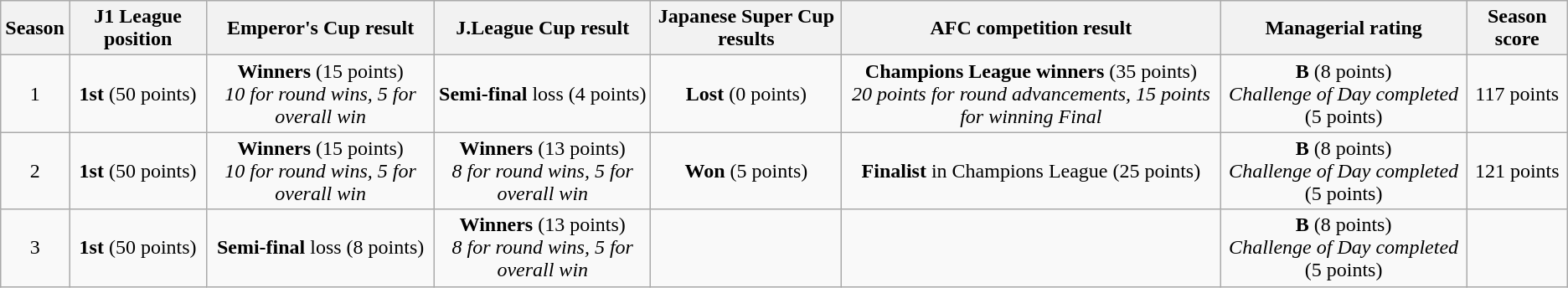<table class="wikitable" style="text-align:center">
<tr>
<th>Season</th>
<th>J1 League position</th>
<th>Emperor's Cup result</th>
<th>J.League Cup result</th>
<th><strong>Japanese Super Cup results</strong></th>
<th>AFC competition result</th>
<th>Managerial rating</th>
<th>Season score</th>
</tr>
<tr>
<td>1</td>
<td><strong>1st</strong> (50 points)</td>
<td><strong>Winners</strong> (15 points)<br><em>10 for round wins, 5 for overall win</em></td>
<td><strong>Semi-final</strong> loss (4 points)</td>
<td><strong>Lost</strong> (0 points)</td>
<td><strong>Champions League winners</strong> (35 points)<br><em>20 points for round advancements, 15 points for winning Final</em></td>
<td><strong>B</strong> (8 points)<br><em>Challenge of Day completed</em> (5 points)</td>
<td>117 points</td>
</tr>
<tr>
<td>2</td>
<td><strong>1st</strong> (50 points)</td>
<td><strong>Winners</strong> (15 points)<br><em>10 for round wins, 5 for overall win</em></td>
<td><strong>Winners</strong> (13 points)<br><em>8 for round wins, 5 for overall win</em></td>
<td><strong>Won</strong> (5 points)</td>
<td><strong>Finalist</strong> in Champions League (25 points)</td>
<td><strong>B</strong> (8 points)<br><em>Challenge of Day completed</em> (5 points)</td>
<td>121 points</td>
</tr>
<tr>
<td>3</td>
<td><strong>1st</strong> (50 points)</td>
<td><strong>Semi-final</strong> loss (8 points)</td>
<td><strong>Winners</strong> (13 points)<br><em>8 for round wins, 5 for overall win</em></td>
<td></td>
<td></td>
<td><strong>B</strong> (8 points)<br><em>Challenge of Day completed</em> (5 points)</td>
</tr>
</table>
